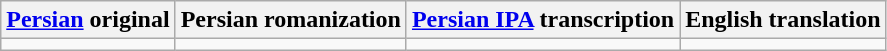<table class="wikitable">
<tr>
<th><a href='#'>Persian</a> original</th>
<th>Persian romanization</th>
<th><a href='#'>Persian IPA</a> transcription</th>
<th>English translation</th>
</tr>
<tr>
<td></td>
<td></td>
<td></td>
<td></td>
</tr>
</table>
